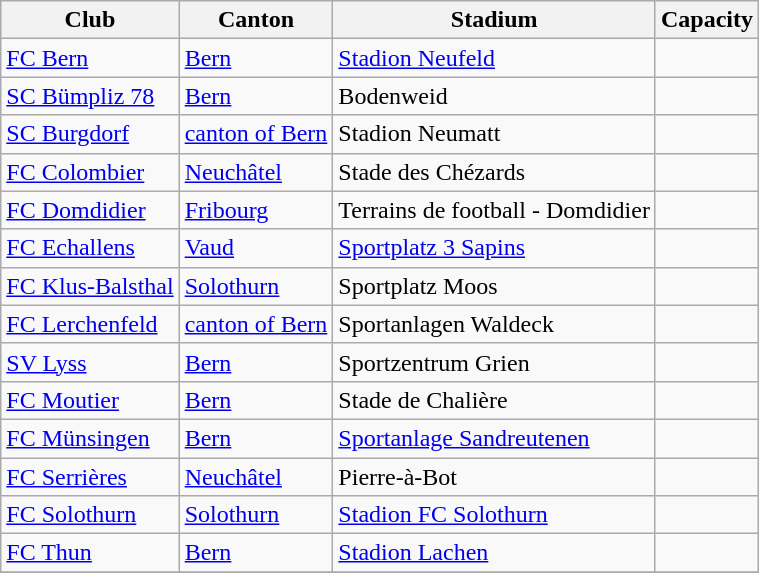<table class="wikitable">
<tr>
<th>Club</th>
<th>Canton</th>
<th>Stadium</th>
<th>Capacity</th>
</tr>
<tr>
<td><a href='#'>FC Bern</a></td>
<td><a href='#'>Bern</a></td>
<td><a href='#'>Stadion Neufeld</a></td>
<td></td>
</tr>
<tr>
<td><a href='#'>SC Bümpliz 78</a></td>
<td><a href='#'>Bern</a></td>
<td>Bodenweid</td>
<td></td>
</tr>
<tr>
<td><a href='#'>SC Burgdorf</a></td>
<td><a href='#'>canton of Bern</a></td>
<td>Stadion Neumatt</td>
<td></td>
</tr>
<tr>
<td><a href='#'>FC Colombier</a></td>
<td><a href='#'>Neuchâtel</a></td>
<td>Stade des Chézards</td>
<td></td>
</tr>
<tr>
<td><a href='#'>FC Domdidier</a></td>
<td><a href='#'>Fribourg</a></td>
<td>Terrains de football - Domdidier</td>
<td></td>
</tr>
<tr>
<td><a href='#'>FC Echallens</a></td>
<td><a href='#'>Vaud</a></td>
<td><a href='#'>Sportplatz 3 Sapins</a></td>
<td></td>
</tr>
<tr>
<td><a href='#'>FC Klus-Balsthal</a></td>
<td><a href='#'>Solothurn</a></td>
<td>Sportplatz Moos</td>
<td></td>
</tr>
<tr>
<td><a href='#'>FC Lerchenfeld</a></td>
<td><a href='#'>canton of Bern</a></td>
<td>Sportanlagen Waldeck</td>
<td></td>
</tr>
<tr>
<td><a href='#'>SV Lyss</a></td>
<td><a href='#'>Bern</a></td>
<td>Sportzentrum Grien</td>
<td></td>
</tr>
<tr>
<td><a href='#'>FC Moutier</a></td>
<td><a href='#'>Bern</a></td>
<td>Stade de Chalière</td>
<td></td>
</tr>
<tr>
<td><a href='#'>FC Münsingen</a></td>
<td><a href='#'>Bern</a></td>
<td><a href='#'>Sportanlage Sandreutenen</a></td>
<td></td>
</tr>
<tr>
<td><a href='#'>FC Serrières</a></td>
<td><a href='#'>Neuchâtel</a></td>
<td>Pierre-à-Bot</td>
<td></td>
</tr>
<tr>
<td><a href='#'>FC Solothurn</a></td>
<td><a href='#'>Solothurn</a></td>
<td><a href='#'>Stadion FC Solothurn</a></td>
<td></td>
</tr>
<tr>
<td><a href='#'>FC Thun</a></td>
<td><a href='#'>Bern</a></td>
<td><a href='#'>Stadion Lachen</a></td>
<td></td>
</tr>
<tr>
</tr>
</table>
